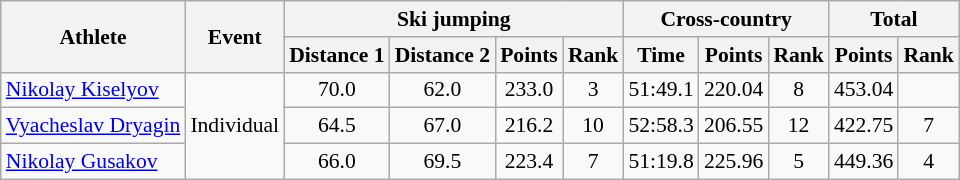<table class="wikitable" style="font-size:90%">
<tr>
<th rowspan="2">Athlete</th>
<th rowspan="2">Event</th>
<th colspan="4">Ski jumping</th>
<th colspan="3">Cross-country</th>
<th colspan="2">Total</th>
</tr>
<tr>
<th>Distance 1</th>
<th>Distance 2</th>
<th>Points</th>
<th>Rank</th>
<th>Time</th>
<th>Points</th>
<th>Rank</th>
<th>Points</th>
<th>Rank</th>
</tr>
<tr>
<td><a href='#'>Nikolay Kiselyov</a></td>
<td rowspan="3">Individual</td>
<td align="center">70.0</td>
<td align="center">62.0</td>
<td align="center">233.0</td>
<td align="center">3</td>
<td align="center">51:49.1</td>
<td align="center">220.04</td>
<td align="center">8</td>
<td align="center">453.04</td>
<td align="center"></td>
</tr>
<tr>
<td><a href='#'>Vyacheslav Dryagin</a></td>
<td align="center">64.5</td>
<td align="center">67.0</td>
<td align="center">216.2</td>
<td align="center">10</td>
<td align="center">52:58.3</td>
<td align="center">206.55</td>
<td align="center">12</td>
<td align="center">422.75</td>
<td align="center">7</td>
</tr>
<tr>
<td><a href='#'>Nikolay Gusakov</a></td>
<td align="center">66.0</td>
<td align="center">69.5</td>
<td align="center">223.4</td>
<td align="center">7</td>
<td align="center">51:19.8</td>
<td align="center">225.96</td>
<td align="center">5</td>
<td align="center">449.36</td>
<td align="center">4</td>
</tr>
</table>
